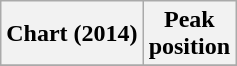<table class="wikitable sortable plainrowheaders" style="text-align:center;">
<tr>
<th>Chart (2014)</th>
<th>Peak<br>position</th>
</tr>
<tr>
</tr>
</table>
